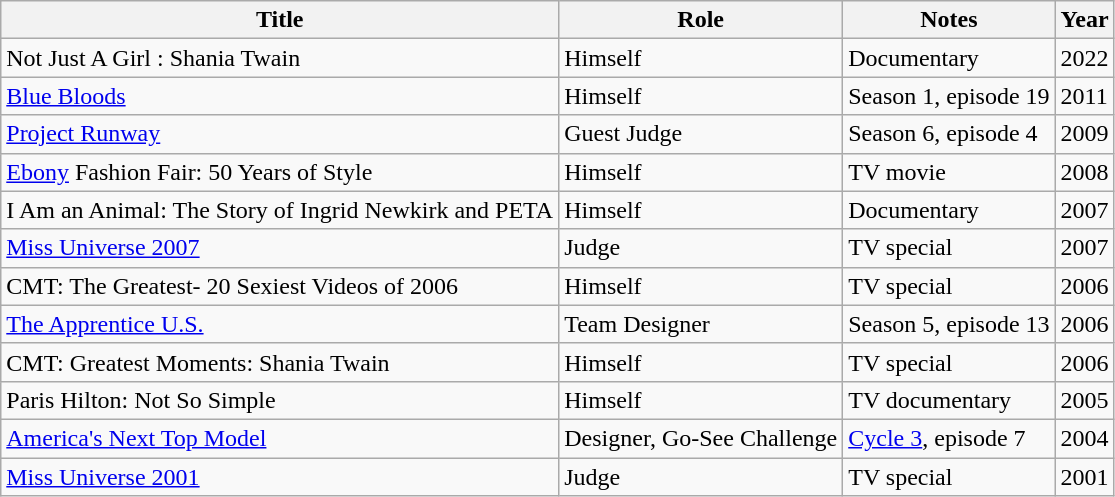<table class="wikitable">
<tr>
<th>Title</th>
<th>Role</th>
<th>Notes</th>
<th>Year</th>
</tr>
<tr>
<td>Not Just A Girl : Shania Twain</td>
<td>Himself</td>
<td>Documentary</td>
<td>2022</td>
</tr>
<tr>
<td><a href='#'>Blue Bloods</a></td>
<td>Himself</td>
<td>Season 1, episode 19</td>
<td>2011</td>
</tr>
<tr>
<td><a href='#'>Project Runway</a></td>
<td>Guest Judge</td>
<td>Season 6, episode 4</td>
<td>2009</td>
</tr>
<tr>
<td><a href='#'>Ebony</a> Fashion Fair: 50 Years of Style</td>
<td>Himself</td>
<td>TV movie</td>
<td>2008</td>
</tr>
<tr>
<td>I Am an Animal: The Story of Ingrid Newkirk and PETA</td>
<td>Himself</td>
<td>Documentary</td>
<td>2007</td>
</tr>
<tr>
<td><a href='#'>Miss Universe 2007</a></td>
<td>Judge</td>
<td>TV special</td>
<td>2007</td>
</tr>
<tr>
<td>CMT: The Greatest- 20 Sexiest Videos of 2006</td>
<td>Himself</td>
<td>TV special</td>
<td>2006</td>
</tr>
<tr>
<td><a href='#'>The Apprentice U.S.</a></td>
<td>Team Designer</td>
<td>Season 5, episode 13</td>
<td>2006</td>
</tr>
<tr>
<td>CMT: Greatest Moments: Shania Twain</td>
<td>Himself</td>
<td>TV special</td>
<td>2006</td>
</tr>
<tr>
<td>Paris Hilton: Not So Simple</td>
<td>Himself</td>
<td>TV documentary</td>
<td>2005</td>
</tr>
<tr>
<td><a href='#'>America's Next Top Model</a></td>
<td>Designer, Go-See Challenge</td>
<td><a href='#'>Cycle 3</a>, episode 7</td>
<td>2004</td>
</tr>
<tr>
<td><a href='#'>Miss Universe 2001</a></td>
<td>Judge</td>
<td>TV special</td>
<td>2001</td>
</tr>
</table>
